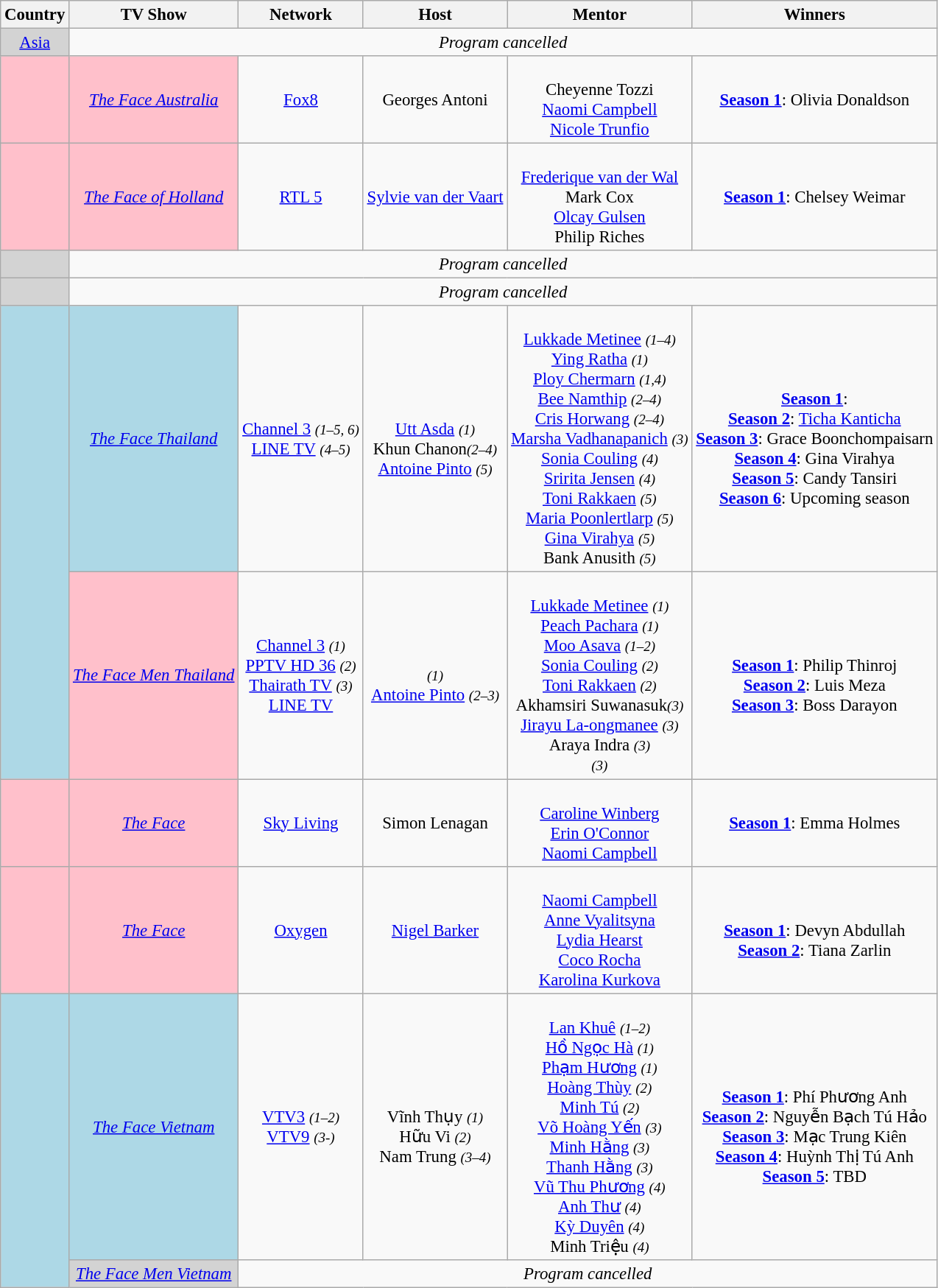<table class="wikitable" style="font-size: 95%; text-align:center;">
<tr>
<th>Country</th>
<th>TV Show</th>
<th>Network</th>
<th>Host</th>
<th>Mentor</th>
<th>Winners</th>
</tr>
<tr>
<td style="background:LightGray	;"><a href='#'>Asia</a></td>
<td colspan=5><em>Program cancelled</em></td>
</tr>
<tr>
<td style="background:#FFC0CB;"></td>
<td style="background:#FFC0CB;"><em><a href='#'>The Face Australia</a></em></td>
<td><a href='#'>Fox8</a></td>
<td>Georges Antoni </td>
<td><br>Cheyenne Tozzi <br>
<a href='#'>Naomi Campbell</a> <br>
<a href='#'>Nicole Trunfio</a> <br></td>
<td><strong><a href='#'>Season 1</a></strong>: Olivia Donaldson</td>
</tr>
<tr>
<td style="background:#FFC0CB;"></td>
<td style="background:#FFC0CB;"><em><a href='#'>The Face of Holland</a></em></td>
<td><a href='#'>RTL 5</a></td>
<td><a href='#'>Sylvie van der Vaart</a> <br></td>
<td><br><a href='#'>Frederique van der Wal</a> <br>
Mark Cox <br>
<a href='#'>Olcay Gulsen</a> <br>
Philip Riches <br></td>
<td><strong><a href='#'>Season 1</a></strong>: Chelsey Weimar</td>
</tr>
<tr>
<td style="background:LightGray	;"></td>
<td colspan=5><em>Program cancelled</em></td>
</tr>
<tr>
<td style="background:LightGray	;"></td>
<td colspan=5><em>Program cancelled</em></td>
</tr>
<tr>
<td style="background:lightblue;" rowspan="2"></td>
<td style="background:lightblue;"><em><a href='#'>The Face Thailand</a></em></td>
<td><a href='#'>Channel 3</a> <small><em>(1–5, 6)</em></small> <br><a href='#'>LINE TV</a> <small><em>(4–5)</em></small></td>
<td><br><a href='#'>Utt Asda</a> <small><em>(1)</em></small> <br>
Khun Chanon<small><em>(2–4)</em></small>  <br>
<a href='#'>Antoine Pinto</a> <small><em>(5)</em></small> <br></td>
<td><br><a href='#'>Lukkade Metinee</a> <small><em>(1–4)</em></small> <br>
<a href='#'>Ying Ratha</a> <small><em>(1)</em></small> <br>
<a href='#'>Ploy Chermarn</a> <small><em>(1,4)</em></small> <br>
<a href='#'>Bee Namthip</a> <small><em>(2–4)</em></small> <br>
<a href='#'>Cris Horwang</a> <small><em>(2–4)</em></small> <br>
<a href='#'>Marsha Vadhanapanich</a> <small><em>(3)</em></small> <br>
<a href='#'>Sonia Couling</a> <small><em>(4)</em></small> <br>
<a href='#'>Sririta Jensen</a> <small><em>(4)</em></small> <br>
<a href='#'>Toni Rakkaen</a> <small><em>(5)</em></small> <br>
<a href='#'>Maria Poonlertlarp</a> <small><em>(5)</em></small> <br>
<a href='#'>Gina Virahya</a> <small><em>(5)</em></small> <br>
Bank Anusith <small><em>(5)</em></small> <br></td>
<td><br><strong><a href='#'>Season 1</a></strong>: <br>
<strong><a href='#'>Season 2</a></strong>: <a href='#'>Ticha Kanticha</a><br>
<strong><a href='#'>Season 3</a></strong>: Grace Boonchompaisarn<br>
<strong><a href='#'>Season 4</a></strong>: Gina Virahya<br>
<strong><a href='#'>Season 5</a></strong>: Candy Tansiri<br>
<strong><a href='#'>Season 6</a></strong>: Upcoming season</td>
</tr>
<tr>
<td style="background:#FFC0CB;"><em><a href='#'>The Face Men Thailand</a></em></td>
<td><a href='#'>Channel 3</a> <small><em>(1)</em></small><br><a href='#'>PPTV HD 36</a> <small><em>(2)</em></small><br> <a href='#'>Thairath TV</a> <small><em>(3)</em></small><br><a href='#'>LINE TV</a></td>
<td><br> <small><em>(1)</em></small><br>
<a href='#'>Antoine Pinto</a> <small><em>(2–3)</em></small><br></td>
<td><br><a href='#'>Lukkade Metinee</a> <small><em>(1)</em></small> <br>
<a href='#'>Peach Pachara</a> <small><em>(1)</em></small> <br>
<a href='#'>Moo Asava</a> <small><em>(1–2)</em></small> <br>
<a href='#'>Sonia Couling</a> <small><em>(2)</em></small> <br>
<a href='#'>Toni Rakkaen</a> <small><em>(2)</em></small> <br>
Akhamsiri Suwanasuk<small><em>(3)</em></small> <br>
<a href='#'>Jirayu La-ongmanee</a> <small><em>(3)</em></small> <br>
Araya Indra <small><em>(3)</em></small> <br>
 <small><em>(3)</em></small> <br></td>
<td><br><strong><a href='#'>Season 1</a></strong>: Philip Thinroj<br>
<strong><a href='#'>Season 2</a></strong>: Luis Meza<br>
<strong><a href='#'>Season 3</a></strong>: Boss Darayon</td>
</tr>
<tr>
<td style="background:#FFC0CB;"></td>
<td style="background:#FFC0CB;"><em><a href='#'>The Face</a></em></td>
<td><a href='#'>Sky Living</a></td>
<td>Simon Lenagan </td>
<td><br><a href='#'>Caroline Winberg</a> <br>
<a href='#'>Erin O'Connor</a> <br>
<a href='#'>Naomi Campbell</a> <br></td>
<td><strong><a href='#'>Season 1</a></strong>: Emma Holmes</td>
</tr>
<tr>
<td style="background:#FFC0CB;"></td>
<td style="background:#FFC0CB;"><em><a href='#'>The Face</a></em></td>
<td><a href='#'>Oxygen</a></td>
<td><a href='#'>Nigel Barker</a> </td>
<td><br><a href='#'>Naomi Campbell</a> <br>
<a href='#'>Anne Vyalitsyna</a> <br>
<a href='#'>Lydia Hearst</a> <br>
<a href='#'>Coco Rocha</a> <br>
<a href='#'>Karolina Kurkova</a> <br></td>
<td><br><strong><a href='#'>Season 1</a></strong>: Devyn Abdullah	<br>
<strong><a href='#'>Season 2</a></strong>: Tiana Zarlin</td>
</tr>
<tr>
<td rowspan="2" style="background:lightblue;"></td>
<td style="background:lightblue;"><em><a href='#'>The Face Vietnam</a></em></td>
<td><a href='#'>VTV3</a> <small><em>(1–2)</em></small><br><a href='#'>VTV9</a> <small><em>(3-)</em></small></td>
<td><br>Vĩnh Thụy <small><em>(1)</em></small> <br>
Hữu Vi <small><em>(2)</em></small>  <br>
Nam Trung <small><em>(3–4)</em></small></td>
<td><br><a href='#'>Lan Khuê</a> <small><em>(1–2)</em></small>  <br>
<a href='#'>Hồ Ngọc Hà</a> <small><em>(1)</em></small> <br>
<a href='#'>Phạm Hương</a> <small><em>(1)</em></small> <br>
<a href='#'>Hoàng Thùy</a> <small><em>(2)</em></small>  <br>
<a href='#'>Minh Tú</a> <small><em>(2)</em></small><br>
<a href='#'>Võ Hoàng Yến</a> <small><em>(3)</em></small> <br>
<a href='#'>Minh Hằng</a> <small><em>(3)</em></small> <br>
<a href='#'>Thanh Hằng</a> <small><em>(3)</em></small> <br>
<a href='#'>Vũ Thu Phương</a> <small><em>(4)</em></small> <br>
<a href='#'>Anh Thư</a> <small><em>(4)</em></small> <br>
<a href='#'>Kỳ Duyên</a> <small><em>(4)</em></small> <br>
Minh Triệu <small><em>(4)</em></small></td>
<td><br><strong><a href='#'>Season 1</a></strong>: Phí Phương Anh<br>
<strong><a href='#'>Season 2</a></strong>: Nguyễn Bạch Tú Hảo<br>
<strong><a href='#'>Season 3</a></strong>: Mạc Trung Kiên<br>
<strong><a href='#'>Season 4</a></strong>: Huỳnh Thị Tú Anh<br>
<strong><a href='#'>Season 5</a></strong>: TBD</td>
</tr>
<tr>
<td style="background:lightGray;"><em><a href='#'>The Face Men Vietnam</a></em></td>
<td colspan=4><em>Program cancelled</em></td>
</tr>
</table>
